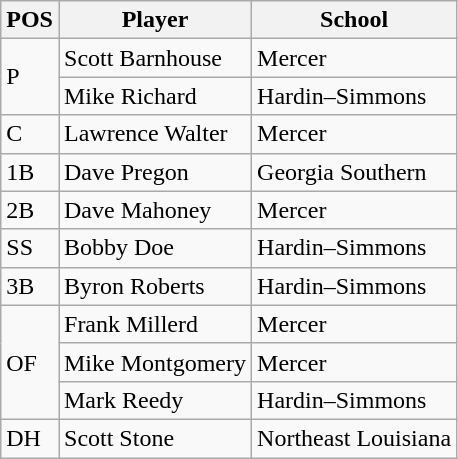<table class=wikitable>
<tr>
<th>POS</th>
<th>Player</th>
<th>School</th>
</tr>
<tr>
<td rowspan=2>P</td>
<td>Scott Barnhouse</td>
<td>Mercer</td>
</tr>
<tr>
<td>Mike Richard</td>
<td>Hardin–Simmons</td>
</tr>
<tr>
<td>C</td>
<td>Lawrence Walter</td>
<td>Mercer</td>
</tr>
<tr>
<td>1B</td>
<td>Dave Pregon</td>
<td>Georgia Southern</td>
</tr>
<tr>
<td>2B</td>
<td>Dave Mahoney</td>
<td>Mercer</td>
</tr>
<tr>
<td>SS</td>
<td>Bobby Doe</td>
<td>Hardin–Simmons</td>
</tr>
<tr>
<td>3B</td>
<td>Byron Roberts</td>
<td>Hardin–Simmons</td>
</tr>
<tr>
<td rowspan=3>OF</td>
<td>Frank Millerd</td>
<td>Mercer</td>
</tr>
<tr>
<td>Mike Montgomery</td>
<td>Mercer</td>
</tr>
<tr>
<td>Mark Reedy</td>
<td>Hardin–Simmons</td>
</tr>
<tr>
<td>DH</td>
<td>Scott Stone</td>
<td>Northeast Louisiana</td>
</tr>
</table>
